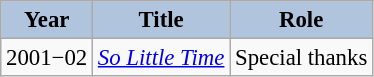<table class="wikitable" style="font-size:95%;">
<tr>
<th style="background:#B0C4DE;">Year</th>
<th style="background:#B0C4DE;">Title</th>
<th style="background:#B0C4DE;">Role</th>
</tr>
<tr>
<td>2001−02</td>
<td><em><a href='#'>So Little Time</a></em></td>
<td>Special thanks</td>
</tr>
</table>
